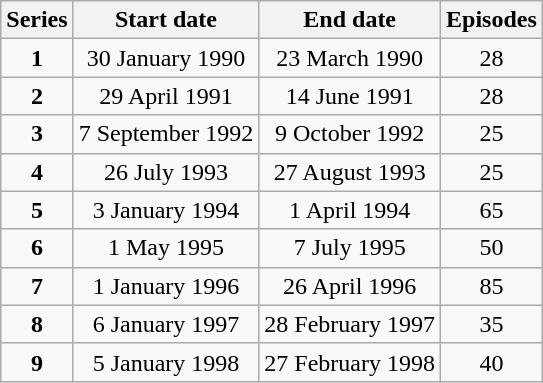<table class="wikitable" style="text-align:center;">
<tr>
<th>Series</th>
<th>Start date</th>
<th>End date</th>
<th>Episodes</th>
</tr>
<tr>
<td><strong>1</strong></td>
<td>30 January 1990</td>
<td>23 March 1990</td>
<td>28</td>
</tr>
<tr>
<td><strong>2</strong></td>
<td>29 April 1991</td>
<td>14 June 1991</td>
<td>28</td>
</tr>
<tr>
<td><strong>3</strong></td>
<td>7 September 1992</td>
<td>9 October 1992</td>
<td>25</td>
</tr>
<tr>
<td><strong>4</strong></td>
<td>26 July 1993</td>
<td>27 August 1993</td>
<td>25</td>
</tr>
<tr>
<td><strong>5</strong></td>
<td>3 January 1994</td>
<td>1 April 1994</td>
<td>65</td>
</tr>
<tr>
<td><strong>6</strong></td>
<td>1 May 1995</td>
<td>7 July 1995</td>
<td>50</td>
</tr>
<tr>
<td><strong>7</strong></td>
<td>1 January 1996</td>
<td>26 April 1996</td>
<td>85</td>
</tr>
<tr>
<td><strong>8</strong></td>
<td>6 January 1997</td>
<td>28 February 1997</td>
<td>35</td>
</tr>
<tr>
<td><strong>9</strong></td>
<td>5 January 1998</td>
<td>27 February 1998</td>
<td>40</td>
</tr>
</table>
